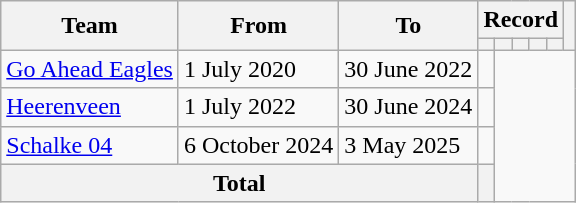<table class="wikitable" style="text-align:center">
<tr>
<th rowspan="2">Team</th>
<th rowspan="2">From</th>
<th rowspan="2">To</th>
<th colspan="5">Record</th>
<th rowspan=2></th>
</tr>
<tr>
<th></th>
<th></th>
<th></th>
<th></th>
<th></th>
</tr>
<tr>
<td align=left><a href='#'>Go Ahead Eagles</a></td>
<td align=left>1 July 2020</td>
<td align=left>30 June 2022<br></td>
<td></td>
</tr>
<tr>
<td align=left><a href='#'>Heerenveen</a></td>
<td align=left>1 July 2022</td>
<td align=left>30 June 2024<br></td>
<td></td>
</tr>
<tr>
<td align=left><a href='#'>Schalke 04</a></td>
<td align=left>6 October 2024</td>
<td align=left>3 May 2025<br></td>
<td></td>
</tr>
<tr>
<th colspan=3>Total<br></th>
<th></th>
</tr>
</table>
